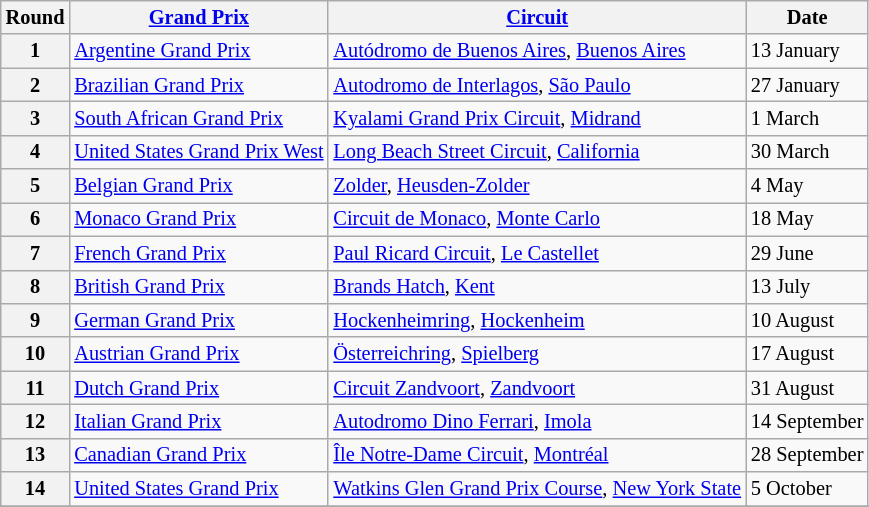<table class="wikitable" style="font-size: 85%;">
<tr>
<th>Round</th>
<th><a href='#'>Grand Prix</a></th>
<th><a href='#'>Circuit</a></th>
<th>Date</th>
</tr>
<tr>
<th>1</th>
<td><a href='#'>Argentine Grand Prix</a></td>
<td> <a href='#'>Autódromo de Buenos Aires</a>, <a href='#'>Buenos Aires</a></td>
<td>13 January</td>
</tr>
<tr>
<th>2</th>
<td><a href='#'>Brazilian Grand Prix</a></td>
<td> <a href='#'>Autodromo de Interlagos</a>, <a href='#'>São Paulo</a></td>
<td>27 January</td>
</tr>
<tr>
<th>3</th>
<td><a href='#'>South African Grand Prix</a></td>
<td> <a href='#'>Kyalami Grand Prix Circuit</a>, <a href='#'>Midrand</a></td>
<td>1 March</td>
</tr>
<tr>
<th>4</th>
<td><a href='#'>United States Grand Prix West</a></td>
<td> <a href='#'>Long Beach Street Circuit</a>, <a href='#'>California</a></td>
<td>30 March</td>
</tr>
<tr>
<th>5</th>
<td><a href='#'>Belgian Grand Prix</a></td>
<td> <a href='#'>Zolder</a>, <a href='#'>Heusden-Zolder</a></td>
<td>4 May</td>
</tr>
<tr>
<th>6</th>
<td><a href='#'>Monaco Grand Prix</a></td>
<td> <a href='#'>Circuit de Monaco</a>, <a href='#'>Monte Carlo</a></td>
<td>18 May</td>
</tr>
<tr>
<th>7</th>
<td><a href='#'>French Grand Prix</a></td>
<td> <a href='#'>Paul Ricard Circuit</a>, <a href='#'>Le Castellet</a></td>
<td>29 June</td>
</tr>
<tr>
<th>8</th>
<td><a href='#'>British Grand Prix</a></td>
<td> <a href='#'>Brands Hatch</a>, <a href='#'>Kent</a></td>
<td>13 July</td>
</tr>
<tr>
<th>9</th>
<td><a href='#'>German Grand Prix</a></td>
<td> <a href='#'>Hockenheimring</a>, <a href='#'>Hockenheim</a></td>
<td>10 August</td>
</tr>
<tr>
<th>10</th>
<td><a href='#'>Austrian Grand Prix</a></td>
<td> <a href='#'>Österreichring</a>, <a href='#'>Spielberg</a></td>
<td>17 August</td>
</tr>
<tr>
<th>11</th>
<td><a href='#'>Dutch Grand Prix</a></td>
<td> <a href='#'>Circuit Zandvoort</a>, <a href='#'>Zandvoort</a></td>
<td>31 August</td>
</tr>
<tr>
<th>12</th>
<td><a href='#'>Italian Grand Prix</a></td>
<td> <a href='#'>Autodromo Dino Ferrari</a>, <a href='#'>Imola</a></td>
<td>14 September</td>
</tr>
<tr>
<th>13</th>
<td><a href='#'>Canadian Grand Prix</a></td>
<td> <a href='#'>Île Notre-Dame Circuit</a>, <a href='#'>Montréal</a></td>
<td>28 September</td>
</tr>
<tr>
<th>14</th>
<td><a href='#'>United States Grand Prix</a></td>
<td> <a href='#'>Watkins Glen Grand Prix Course</a>, <a href='#'>New York State</a></td>
<td>5 October</td>
</tr>
<tr>
</tr>
</table>
